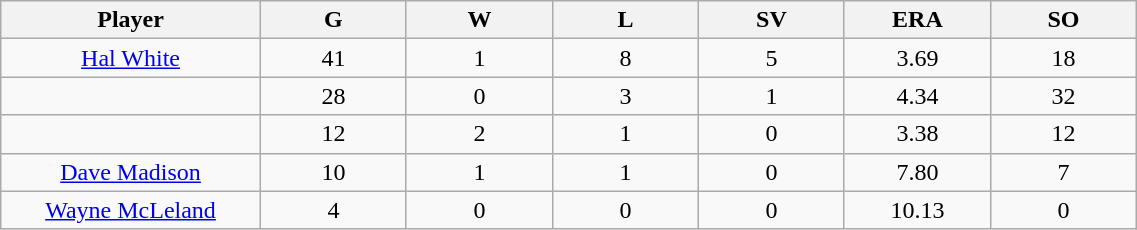<table class="wikitable sortable">
<tr>
<th bgcolor="#DDDDFF" width="16%">Player</th>
<th bgcolor="#DDDDFF" width="9%">G</th>
<th bgcolor="#DDDDFF" width="9%">W</th>
<th bgcolor="#DDDDFF" width="9%">L</th>
<th bgcolor="#DDDDFF" width="9%">SV</th>
<th bgcolor="#DDDDFF" width="9%">ERA</th>
<th bgcolor="#DDDDFF" width="9%">SO</th>
</tr>
<tr align="center">
<td><a href='#'>Hal White</a></td>
<td>41</td>
<td>1</td>
<td>8</td>
<td>5</td>
<td>3.69</td>
<td>18</td>
</tr>
<tr align=center>
<td></td>
<td>28</td>
<td>0</td>
<td>3</td>
<td>1</td>
<td>4.34</td>
<td>32</td>
</tr>
<tr align="center">
<td></td>
<td>12</td>
<td>2</td>
<td>1</td>
<td>0</td>
<td>3.38</td>
<td>12</td>
</tr>
<tr align="center">
<td><a href='#'>Dave Madison</a></td>
<td>10</td>
<td>1</td>
<td>1</td>
<td>0</td>
<td>7.80</td>
<td>7</td>
</tr>
<tr align=center>
<td><a href='#'>Wayne McLeland</a></td>
<td>4</td>
<td>0</td>
<td>0</td>
<td>0</td>
<td>10.13</td>
<td>0</td>
</tr>
</table>
